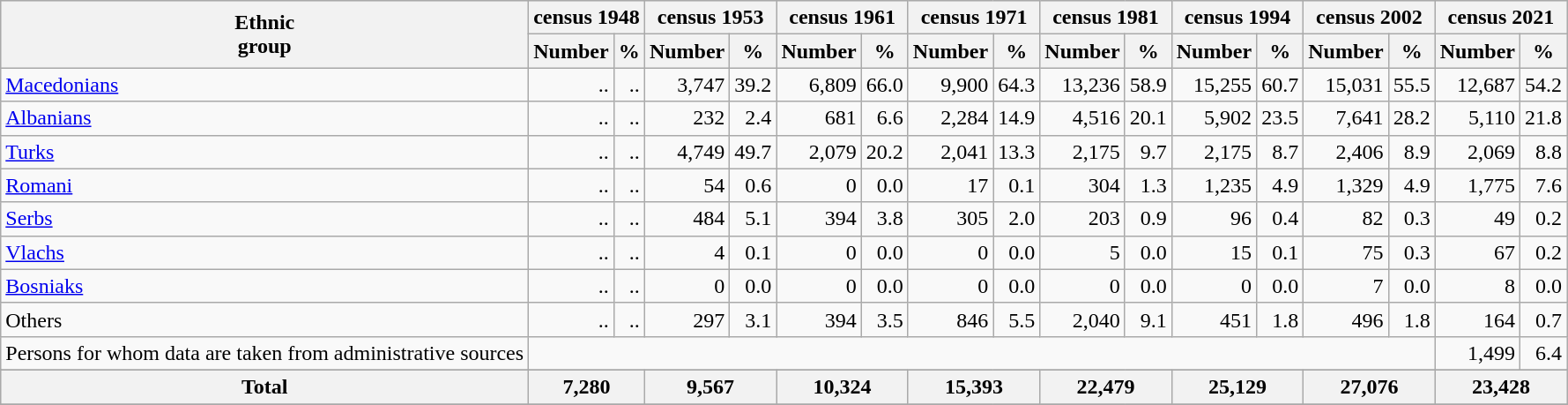<table class="wikitable">
<tr bgcolor="#e0e0e0">
<th rowspan="2">Ethnic<br>group</th>
<th colspan="2">census 1948</th>
<th colspan="2">census 1953</th>
<th colspan="2">census 1961</th>
<th colspan="2">census 1971</th>
<th colspan="2">census 1981</th>
<th colspan="2">census 1994</th>
<th colspan="2">census 2002</th>
<th colspan="2">census 2021</th>
</tr>
<tr bgcolor="#e0e0e0">
<th>Number</th>
<th>%</th>
<th>Number</th>
<th>%</th>
<th>Number</th>
<th>%</th>
<th>Number</th>
<th>%</th>
<th>Number</th>
<th>%</th>
<th>Number</th>
<th>%</th>
<th>Number</th>
<th>%</th>
<th>Number</th>
<th>%</th>
</tr>
<tr>
<td><a href='#'>Macedonians</a></td>
<td align="right">..</td>
<td align="right">..</td>
<td align="right">3,747</td>
<td align="right">39.2</td>
<td align="right">6,809</td>
<td align="right">66.0</td>
<td align="right">9,900</td>
<td align="right">64.3</td>
<td align="right">13,236</td>
<td align="right">58.9</td>
<td align="right">15,255</td>
<td align="right">60.7</td>
<td align="right">15,031</td>
<td align="right">55.5</td>
<td align="right">12,687</td>
<td align="right">54.2</td>
</tr>
<tr>
<td><a href='#'>Albanians</a></td>
<td align="right">..</td>
<td align="right">..</td>
<td align="right">232</td>
<td align="right">2.4</td>
<td align="right">681</td>
<td align="right">6.6</td>
<td align="right">2,284</td>
<td align="right">14.9</td>
<td align="right">4,516</td>
<td align="right">20.1</td>
<td align="right">5,902</td>
<td align="right">23.5</td>
<td align="right">7,641</td>
<td align="right">28.2</td>
<td align="right">5,110</td>
<td align="right">21.8</td>
</tr>
<tr>
<td><a href='#'>Turks</a></td>
<td align="right">..</td>
<td align="right">..</td>
<td align="right">4,749</td>
<td align="right">49.7</td>
<td align="right">2,079</td>
<td align="right">20.2</td>
<td align="right">2,041</td>
<td align="right">13.3</td>
<td align="right">2,175</td>
<td align="right">9.7</td>
<td align="right">2,175</td>
<td align="right">8.7</td>
<td align="right">2,406</td>
<td align="right">8.9</td>
<td align="right">2,069</td>
<td align="right">8.8</td>
</tr>
<tr>
<td><a href='#'>Romani</a></td>
<td align="right">..</td>
<td align="right">..</td>
<td align="right">54</td>
<td align="right">0.6</td>
<td align="right">0</td>
<td align="right">0.0</td>
<td align="right">17</td>
<td align="right">0.1</td>
<td align="right">304</td>
<td align="right">1.3</td>
<td align="right">1,235</td>
<td align="right">4.9</td>
<td align="right">1,329</td>
<td align="right">4.9</td>
<td align="right">1,775</td>
<td align="right">7.6</td>
</tr>
<tr>
<td><a href='#'>Serbs</a></td>
<td align="right">..</td>
<td align="right">..</td>
<td align="right">484</td>
<td align="right">5.1</td>
<td align="right">394</td>
<td align="right">3.8</td>
<td align="right">305</td>
<td align="right">2.0</td>
<td align="right">203</td>
<td align="right">0.9</td>
<td align="right">96</td>
<td align="right">0.4</td>
<td align="right">82</td>
<td align="right">0.3</td>
<td align="right">49</td>
<td align="right">0.2</td>
</tr>
<tr>
<td><a href='#'>Vlachs</a></td>
<td align="right">..</td>
<td align="right">..</td>
<td align="right">4</td>
<td align="right">0.1</td>
<td align="right">0</td>
<td align="right">0.0</td>
<td align="right">0</td>
<td align="right">0.0</td>
<td align="right">5</td>
<td align="right">0.0</td>
<td align="right">15</td>
<td align="right">0.1</td>
<td align="right">75</td>
<td align="right">0.3</td>
<td align="right">67</td>
<td align="right">0.2</td>
</tr>
<tr>
<td><a href='#'>Bosniaks</a></td>
<td align="right">..</td>
<td align="right">..</td>
<td align="right">0</td>
<td align="right">0.0</td>
<td align="right">0</td>
<td align="right">0.0</td>
<td align="right">0</td>
<td align="right">0.0</td>
<td align="right">0</td>
<td align="right">0.0</td>
<td align="right">0</td>
<td align="right">0.0</td>
<td align="right">7</td>
<td align="right">0.0</td>
<td align="right">8</td>
<td align="right">0.0</td>
</tr>
<tr>
<td>Others</td>
<td align="right">..</td>
<td align="right">..</td>
<td align="right">297</td>
<td align="right">3.1</td>
<td align="right">394</td>
<td align="right">3.5</td>
<td align="right">846</td>
<td align="right">5.5</td>
<td align="right">2,040</td>
<td align="right">9.1</td>
<td align="right">451</td>
<td align="right">1.8</td>
<td align="right">496</td>
<td align="right">1.8</td>
<td align="right">164</td>
<td align="right">0.7</td>
</tr>
<tr>
<td>Persons for whom data are taken from administrative sources</td>
<td colspan="14"></td>
<td align="right">1,499</td>
<td align="right">6.4</td>
</tr>
<tr>
</tr>
<tr bgcolor="#e0e0e0">
<th align="left">Total</th>
<th colspan="2">7,280</th>
<th colspan="2">9,567</th>
<th colspan="2">10,324</th>
<th colspan="2">15,393</th>
<th colspan="2">22,479</th>
<th colspan="2">25,129</th>
<th colspan="2">27,076</th>
<th colspan="2">23,428</th>
</tr>
<tr>
</tr>
</table>
